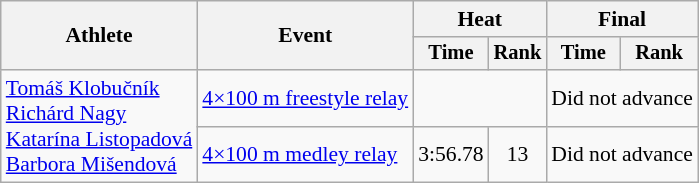<table class=wikitable style="font-size:90%">
<tr>
<th rowspan="2">Athlete</th>
<th rowspan="2">Event</th>
<th colspan="2">Heat</th>
<th colspan="2">Final</th>
</tr>
<tr style="font-size:95%">
<th>Time</th>
<th>Rank</th>
<th>Time</th>
<th>Rank</th>
</tr>
<tr align=center>
<td align=left rowspan=2><a href='#'>Tomáš Klobučník</a><br><a href='#'>Richárd Nagy</a><br><a href='#'>Katarína Listopadová</a><br><a href='#'>Barbora Mišendová</a></td>
<td align=left><a href='#'>4×100 m freestyle relay</a></td>
<td colspan=2></td>
<td colspan=2>Did not advance</td>
</tr>
<tr align=center>
<td align=left><a href='#'>4×100 m medley relay</a></td>
<td>3:56.78</td>
<td>13</td>
<td colspan=2>Did not advance</td>
</tr>
</table>
